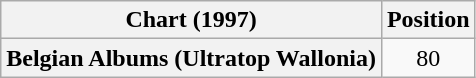<table class="wikitable plainrowheaders" style="text-align:center">
<tr>
<th scope="col">Chart (1997)</th>
<th scope="col">Position</th>
</tr>
<tr>
<th scope="row">Belgian Albums (Ultratop Wallonia)</th>
<td>80</td>
</tr>
</table>
